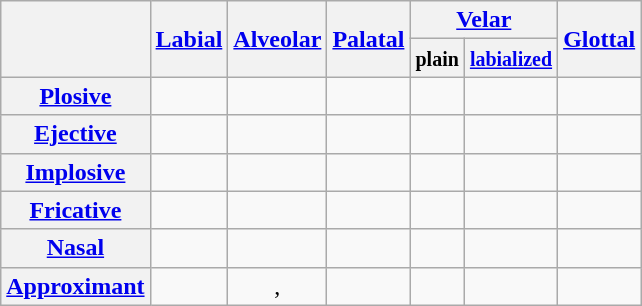<table class="wikitable" style="text-align:center">
<tr>
<th rowspan="2"></th>
<th rowspan="2"><a href='#'>Labial</a></th>
<th rowspan="2"><a href='#'>Alveolar</a></th>
<th rowspan="2"><a href='#'>Palatal</a></th>
<th colspan="2"><a href='#'>Velar</a></th>
<th rowspan="2"><a href='#'>Glottal</a></th>
</tr>
<tr>
<th><small>plain</small></th>
<th><small><a href='#'>labialized</a></small></th>
</tr>
<tr>
<th><a href='#'>Plosive</a></th>
<td> </td>
<td> </td>
<td> </td>
<td> </td>
<td> </td>
<td></td>
</tr>
<tr>
<th><a href='#'>Ejective</a></th>
<td></td>
<td></td>
<td></td>
<td></td>
<td></td>
<td></td>
</tr>
<tr>
<th><a href='#'>Implosive</a></th>
<td></td>
<td></td>
<td></td>
<td></td>
<td></td>
<td></td>
</tr>
<tr>
<th><a href='#'>Fricative</a></th>
<td> </td>
<td> </td>
<td></td>
<td> </td>
<td> </td>
<td></td>
</tr>
<tr>
<th><a href='#'>Nasal</a></th>
<td></td>
<td></td>
<td></td>
<td></td>
<td></td>
<td></td>
</tr>
<tr>
<th><a href='#'>Approximant</a></th>
<td></td>
<td>, </td>
<td></td>
<td></td>
<td></td>
<td></td>
</tr>
</table>
